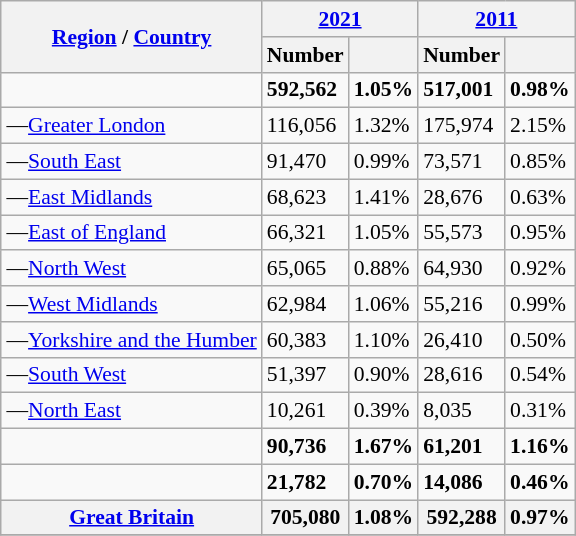<table class="wikitable sortable" style="font-size:90%; margin:auto;">
<tr>
<th rowspan="2"><a href='#'>Region</a> / <a href='#'>Country</a></th>
<th colspan="2"><a href='#'>2021</a></th>
<th colspan="2"><a href='#'>2011</a></th>
</tr>
<tr>
<th>Number</th>
<th></th>
<th>Number</th>
<th></th>
</tr>
<tr>
<td><strong></strong></td>
<td><strong>592,562</strong></td>
<td><strong>1.05%</strong></td>
<td><strong>517,001</strong></td>
<td><strong>0.98%</strong></td>
</tr>
<tr>
<td>—<a href='#'>Greater London</a></td>
<td>116,056</td>
<td>1.32%</td>
<td>175,974</td>
<td>2.15%</td>
</tr>
<tr>
<td>—<a href='#'>South East</a></td>
<td>91,470</td>
<td>0.99%</td>
<td>73,571</td>
<td>0.85%</td>
</tr>
<tr>
<td>—<a href='#'>East Midlands</a></td>
<td>68,623</td>
<td>1.41%</td>
<td>28,676</td>
<td>0.63%</td>
</tr>
<tr>
<td>—<a href='#'>East of England</a></td>
<td>66,321</td>
<td>1.05%</td>
<td>55,573</td>
<td>0.95%</td>
</tr>
<tr>
<td>—<a href='#'>North West</a></td>
<td>65,065</td>
<td>0.88%</td>
<td>64,930</td>
<td>0.92%</td>
</tr>
<tr>
<td>—<a href='#'>West Midlands</a></td>
<td>62,984</td>
<td>1.06%</td>
<td>55,216</td>
<td>0.99%</td>
</tr>
<tr>
<td>—<a href='#'>Yorkshire and the Humber</a></td>
<td>60,383</td>
<td>1.10%</td>
<td>26,410</td>
<td>0.50%</td>
</tr>
<tr>
<td>—<a href='#'>South West</a></td>
<td>51,397</td>
<td>0.90%</td>
<td>28,616</td>
<td>0.54%</td>
</tr>
<tr>
<td>—<a href='#'>North East</a></td>
<td>10,261</td>
<td>0.39%</td>
<td>8,035</td>
<td>0.31%</td>
</tr>
<tr>
<td><strong></strong></td>
<td><strong>90,736</strong></td>
<td><strong>1.67%</strong></td>
<td><strong>61,201</strong></td>
<td><strong>1.16%</strong></td>
</tr>
<tr>
<td><strong></strong></td>
<td><strong>21,782</strong></td>
<td><strong>0.70%</strong></td>
<td><strong>14,086</strong></td>
<td><strong>0.46%</strong></td>
</tr>
<tr>
<th> <a href='#'>Great Britain</a></th>
<th>705,080</th>
<th>1.08%</th>
<th>592,288</th>
<th>0.97%</th>
</tr>
<tr>
</tr>
</table>
